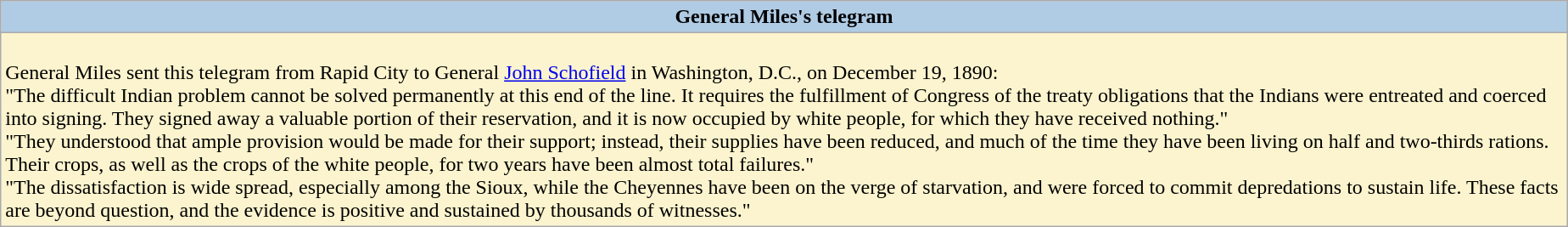<table class="wikitable" style="text-align:left; margin-left:1em; float:right">
<tr>
<td style="background:#b0cce5;text-align:center;" colspan="54"><strong>General Miles's telegram</strong></td>
</tr>
<tr>
<td style="background:#fbf4ce;" colspan="54"><br>General Miles sent this telegram from Rapid City to General <a href='#'>John Schofield</a> in Washington, D.C., on December 19, 1890:<br>"The difficult Indian problem cannot be solved permanently at this end of the line. It requires the fulfillment of Congress of the treaty obligations that the Indians were entreated and coerced into signing. They signed away a valuable portion of their reservation, and it is now occupied by white people, for which they have received nothing."<br>"They understood that ample provision would be made for their support; instead, their supplies have been reduced, and much of the time they have been living on half and two-thirds rations. Their crops, as well as the crops of the white people, for two years have been almost total failures."<br>"The dissatisfaction is wide spread, especially among the Sioux, while the Cheyennes have been on the verge of starvation, and were forced to commit depredations to sustain life. These facts are beyond question, and the evidence is positive and sustained by thousands of witnesses."</td>
</tr>
</table>
